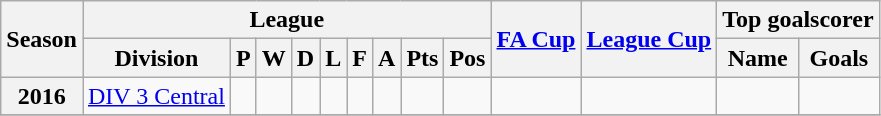<table class="wikitable" style="text-align: center">
<tr>
<th rowspan=2>Season</th>
<th colspan=9>League</th>
<th rowspan=2><a href='#'>FA Cup</a></th>
<th rowspan=2><a href='#'>League Cup</a></th>
<th colspan=2>Top goalscorer</th>
</tr>
<tr>
<th>Division</th>
<th>P</th>
<th>W</th>
<th>D</th>
<th>L</th>
<th>F</th>
<th>A</th>
<th>Pts</th>
<th>Pos</th>
<th>Name</th>
<th>Goals</th>
</tr>
<tr>
<th>2016</th>
<td><a href='#'>DIV 3 Central</a></td>
<td></td>
<td></td>
<td></td>
<td></td>
<td></td>
<td></td>
<td></td>
<td></td>
<td></td>
<td></td>
<td></td>
<td></td>
</tr>
<tr>
</tr>
</table>
